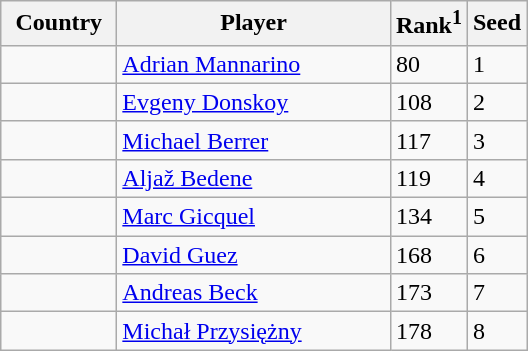<table class="sortable wikitable">
<tr>
<th width="70">Country</th>
<th width="175">Player</th>
<th>Rank<sup>1</sup></th>
<th>Seed</th>
</tr>
<tr>
<td></td>
<td><a href='#'>Adrian Mannarino</a></td>
<td>80</td>
<td>1</td>
</tr>
<tr>
<td></td>
<td><a href='#'>Evgeny Donskoy</a></td>
<td>108</td>
<td>2</td>
</tr>
<tr>
<td></td>
<td><a href='#'>Michael Berrer</a></td>
<td>117</td>
<td>3</td>
</tr>
<tr>
<td></td>
<td><a href='#'>Aljaž Bedene</a></td>
<td>119</td>
<td>4</td>
</tr>
<tr>
<td></td>
<td><a href='#'>Marc Gicquel</a></td>
<td>134</td>
<td>5</td>
</tr>
<tr>
<td></td>
<td><a href='#'>David Guez</a></td>
<td>168</td>
<td>6</td>
</tr>
<tr>
<td></td>
<td><a href='#'>Andreas Beck</a></td>
<td>173</td>
<td>7</td>
</tr>
<tr>
<td></td>
<td><a href='#'>Michał Przysiężny</a></td>
<td>178</td>
<td>8</td>
</tr>
</table>
